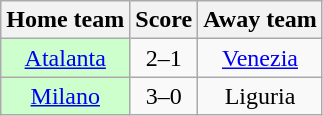<table class="wikitable" style="text-align: center">
<tr>
<th>Home team</th>
<th>Score</th>
<th>Away team</th>
</tr>
<tr>
<td bgcolor="ccffcc"><a href='#'>Atalanta</a></td>
<td>2–1</td>
<td><a href='#'>Venezia</a></td>
</tr>
<tr>
<td bgcolor="ccffcc"><a href='#'>Milano</a></td>
<td>3–0</td>
<td>Liguria</td>
</tr>
</table>
